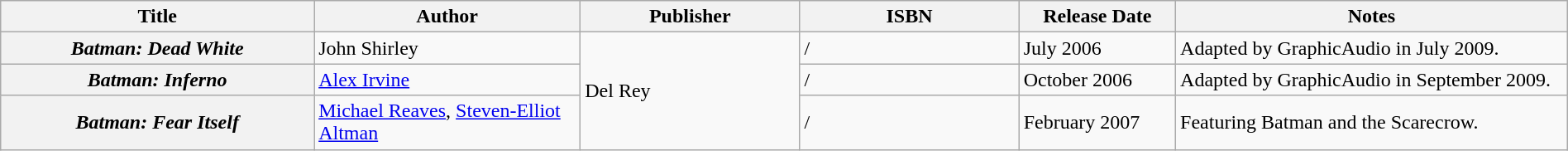<table class="wikitable" width="100%">
<tr>
<th width="20%">Title</th>
<th width="17%">Author</th>
<th width="14%">Publisher</th>
<th width="14%">ISBN</th>
<th width="10%">Release Date</th>
<th width="25%">Notes</th>
</tr>
<tr>
<th><em>Batman: Dead White</em></th>
<td>John Shirley</td>
<td rowspan="3">Del Rey</td>
<td> / </td>
<td>July 2006</td>
<td>Adapted by GraphicAudio in July 2009.</td>
</tr>
<tr>
<th><em>Batman: Inferno</em></th>
<td><a href='#'>Alex Irvine</a></td>
<td> / </td>
<td>October 2006</td>
<td>Adapted by GraphicAudio in September 2009.</td>
</tr>
<tr>
<th><em>Batman: Fear Itself</em></th>
<td><a href='#'>Michael Reaves</a>, <a href='#'>Steven-Elliot Altman</a></td>
<td> / </td>
<td>February 2007</td>
<td>Featuring Batman and the Scarecrow.</td>
</tr>
</table>
